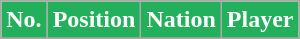<table class="wikitable sortable">
<tr>
<th style="background:#22B05A; color:white;" scope=col>No.</th>
<th style="background:#22B05A; color:white;" scope=col>Position</th>
<th style="background:#22B05A; color:white;" scope=col>Nation</th>
<th style="background:#22B05A; color:white;" scope=col>Player</th>
</tr>
<tr>
</tr>
</table>
